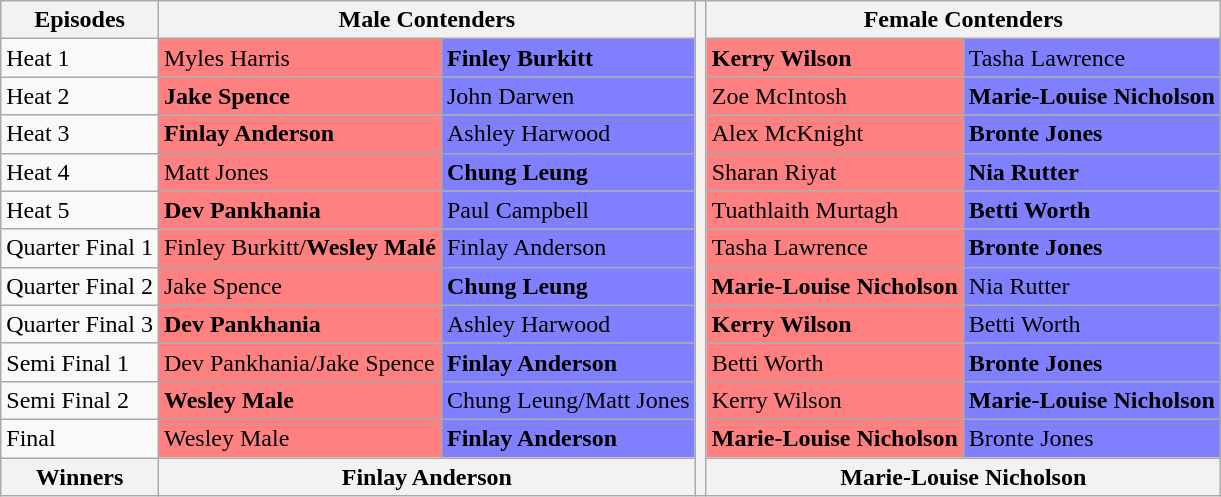<table class="wikitable">
<tr>
<th>Episodes</th>
<th colspan=2>Male Contenders</th>
<th rowspan=13></th>
<th colspan=2>Female Contenders</th>
</tr>
<tr>
<td>Heat 1</td>
<td bgcolor=#ff8080>Myles Harris</td>
<td bgcolor=#8080ff><strong>Finley Burkitt</strong></td>
<td bgcolor=#ff8080><strong>Kerry Wilson</strong></td>
<td bgcolor=#8080ff>Tasha Lawrence</td>
</tr>
<tr>
<td>Heat 2</td>
<td bgcolor=#ff8080><strong>Jake Spence</strong></td>
<td bgcolor=#8080ff>John Darwen</td>
<td bgcolor=#ff8080>Zoe McIntosh</td>
<td bgcolor=#8080ff><strong>Marie-Louise Nicholson</strong></td>
</tr>
<tr>
<td>Heat 3</td>
<td bgcolor=#ff8080><strong>Finlay Anderson</strong></td>
<td bgcolor=#8080ff>Ashley Harwood</td>
<td bgcolor=#ff8080>Alex McKnight</td>
<td bgcolor=#8080ff><strong>Bronte Jones</strong></td>
</tr>
<tr>
<td>Heat 4</td>
<td bgcolor=#ff8080>Matt Jones</td>
<td bgcolor=#8080ff><strong>Chung Leung</strong></td>
<td bgcolor=#ff8080>Sharan Riyat</td>
<td bgcolor=#8080ff><strong>Nia Rutter</strong></td>
</tr>
<tr>
<td>Heat 5</td>
<td bgcolor=#ff8080><strong>Dev Pankhania</strong></td>
<td bgcolor=#8080ff>Paul Campbell</td>
<td bgcolor=#ff8080>Tuathlaith Murtagh</td>
<td bgcolor=#8080ff><strong>Betti Worth</strong></td>
</tr>
<tr>
<td>Quarter Final 1</td>
<td bgcolor=#ff8080>Finley Burkitt/<strong>Wesley Malé</strong></td>
<td bgcolor=#8080ff>Finlay Anderson</td>
<td bgcolor=#ff8080>Tasha Lawrence</td>
<td bgcolor=#8080ff><strong>Bronte Jones</strong></td>
</tr>
<tr>
<td>Quarter Final 2</td>
<td bgcolor=#ff8080>Jake Spence</td>
<td bgcolor=#8080ff><strong>Chung Leung</strong></td>
<td bgcolor=#ff8080><strong>Marie-Louise Nicholson</strong></td>
<td bgcolor=#8080ff>Nia Rutter</td>
</tr>
<tr>
<td>Quarter Final 3</td>
<td bgcolor=#ff8080><strong>Dev Pankhania</strong></td>
<td bgcolor=#8080ff>Ashley Harwood</td>
<td bgcolor=#ff8080><strong>Kerry Wilson</strong></td>
<td bgcolor=#8080ff>Betti Worth</td>
</tr>
<tr>
<td>Semi Final 1</td>
<td bgcolor=#ff8080>Dev Pankhania/Jake Spence</td>
<td bgcolor=#8080ff><strong>Finlay Anderson</strong></td>
<td bgcolor=#ff8080>Betti Worth</td>
<td bgcolor=#8080ff><strong>Bronte Jones</strong></td>
</tr>
<tr>
<td>Semi Final 2</td>
<td bgcolor=#ff8080><strong>Wesley Male</strong></td>
<td bgcolor=#8080ff>Chung Leung/Matt Jones</td>
<td bgcolor=#ff8080>Kerry Wilson</td>
<td bgcolor=#8080ff><strong>Marie-Louise Nicholson</strong></td>
</tr>
<tr>
<td>Final</td>
<td bgcolor=#ff8080>Wesley Male</td>
<td bgcolor=#8080ff><strong>Finlay Anderson</strong></td>
<td bgcolor=#ff8080><strong>Marie-Louise Nicholson</strong></td>
<td bgcolor=#8080ff>Bronte Jones</td>
</tr>
<tr>
<th>Winners</th>
<th colspan="2">Finlay Anderson</th>
<th colspan="2">Marie-Louise Nicholson</th>
</tr>
</table>
